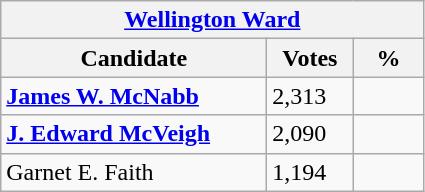<table class="wikitable">
<tr>
<th colspan="3"><a href='#'>Wellington Ward</a></th>
</tr>
<tr>
<th style="width: 170px">Candidate</th>
<th style="width: 50px">Votes</th>
<th style="width: 40px">%</th>
</tr>
<tr>
<td><strong><a href='#'>James W. McNabb</a></strong></td>
<td>2,313</td>
<td></td>
</tr>
<tr>
<td><strong><a href='#'>J. Edward McVeigh</a></strong></td>
<td>2,090</td>
</tr>
<tr>
<td>Garnet E. Faith</td>
<td>1,194</td>
<td></td>
</tr>
</table>
